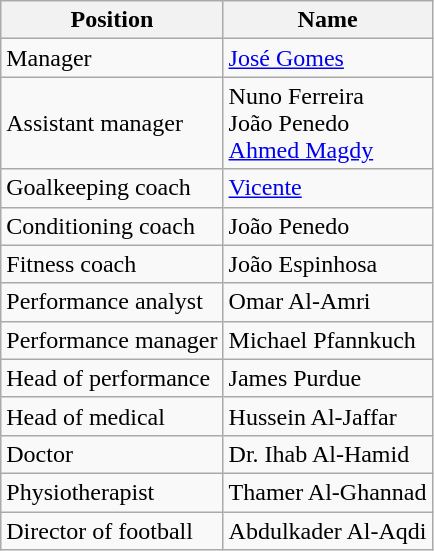<table class="wikitable">
<tr>
<th>Position</th>
<th>Name</th>
</tr>
<tr>
<td>Manager</td>
<td> <a href='#'>José Gomes</a></td>
</tr>
<tr>
<td>Assistant manager</td>
<td> Nuno Ferreira <br>   João Penedo <br>  <a href='#'>Ahmed Magdy</a></td>
</tr>
<tr>
<td>Goalkeeping coach</td>
<td> <a href='#'>Vicente</a></td>
</tr>
<tr>
<td>Conditioning coach</td>
<td> João Penedo</td>
</tr>
<tr>
<td>Fitness coach</td>
<td> João Espinhosa</td>
</tr>
<tr>
<td>Performance analyst</td>
<td> Omar Al-Amri</td>
</tr>
<tr>
<td>Performance manager</td>
<td> Michael Pfannkuch</td>
</tr>
<tr>
<td>Head of performance</td>
<td> James Purdue</td>
</tr>
<tr>
<td>Head of medical</td>
<td> Hussein Al-Jaffar</td>
</tr>
<tr>
<td>Doctor</td>
<td> Dr. Ihab Al-Hamid</td>
</tr>
<tr>
<td>Physiotherapist</td>
<td> Thamer Al-Ghannad</td>
</tr>
<tr>
<td>Director of football</td>
<td> Abdulkader Al-Aqdi</td>
</tr>
</table>
